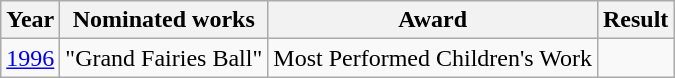<table class="wikitable">
<tr>
<th>Year</th>
<th>Nominated works</th>
<th>Award</th>
<th>Result</th>
</tr>
<tr>
<td><a href='#'>1996</a></td>
<td>"Grand Fairies Ball"</td>
<td>Most Performed Children's Work</td>
<td></td>
</tr>
</table>
